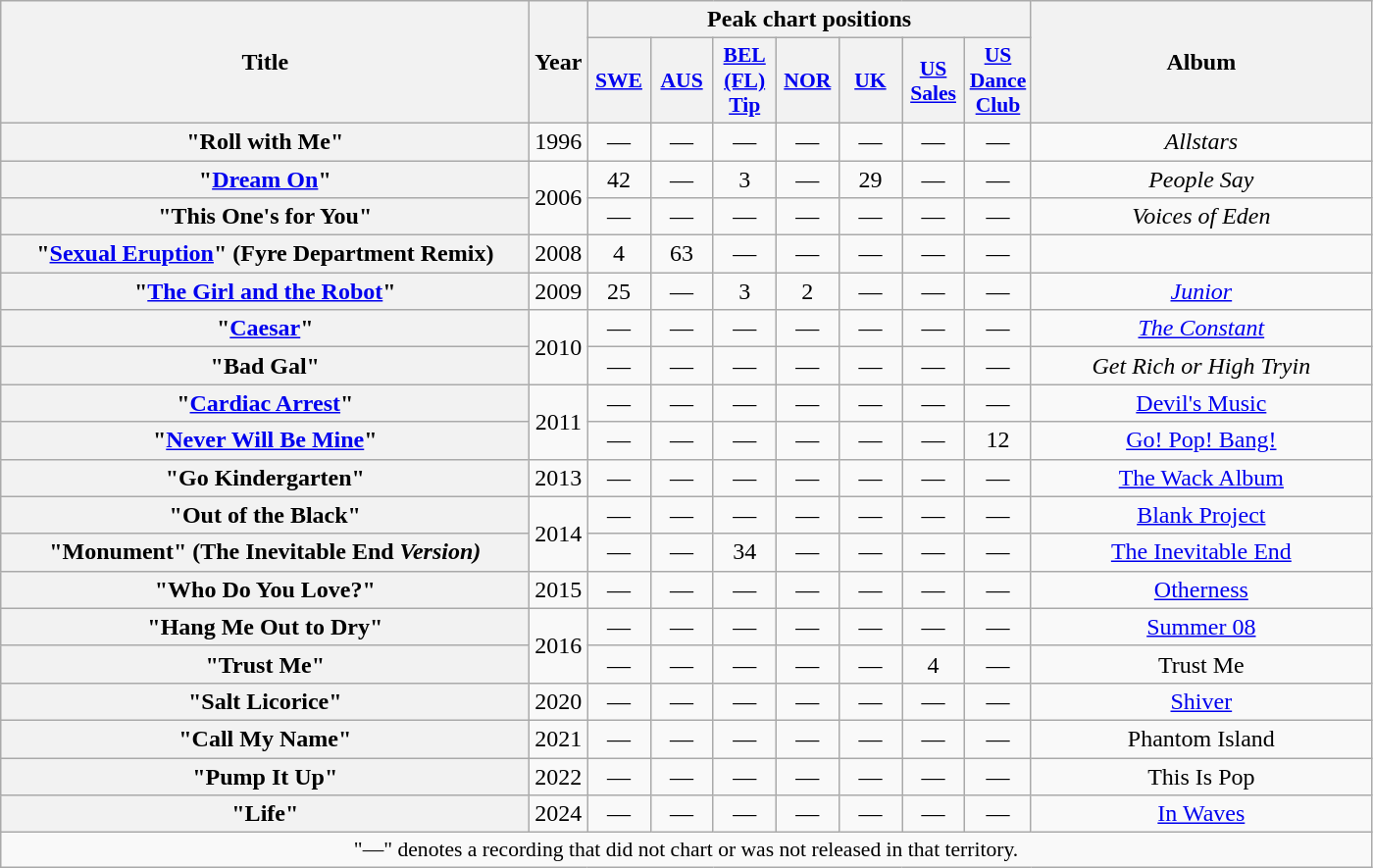<table class="wikitable plainrowheaders" style="text-align:center;">
<tr>
<th scope="col" rowspan="2" style="width:22em;">Title</th>
<th scope="col" rowspan="2">Year</th>
<th scope="col" colspan="7">Peak chart positions</th>
<th scope="col" rowspan="2" style="width:14em;">Album</th>
</tr>
<tr>
<th scope="col" style="width:2.5em;font-size:90%;"><a href='#'>SWE</a><br></th>
<th scope="col" style="width:2.5em;font-size:90%;"><a href='#'>AUS</a><br></th>
<th scope="col" style="width:2.5em;font-size:90%;"><a href='#'>BEL (FL) Tip</a><br></th>
<th scope="col" style="width:2.5em;font-size:90%;"><a href='#'>NOR</a><br></th>
<th scope="col" style="width:2.5em;font-size:90%;"><a href='#'>UK</a><br></th>
<th scope="col" style="width:2.5em;font-size:90%;"><a href='#'>US<br>Sales</a><br></th>
<th scope="col" style="width:2.5dm;font-size:90%;"><a href='#'>US<br>Dance<br>Club</a><br></th>
</tr>
<tr>
<th scope="row">"Roll with Me" <br></th>
<td>1996</td>
<td>—</td>
<td>—</td>
<td>—</td>
<td>—</td>
<td>—</td>
<td>—</td>
<td>—</td>
<td><em>Allstars</em></td>
</tr>
<tr>
<th scope="row">"<a href='#'>Dream On</a>" <br></th>
<td rowspan="2">2006</td>
<td>42</td>
<td>—</td>
<td>3</td>
<td>—</td>
<td>29</td>
<td>—</td>
<td>—</td>
<td><em>People Say</em></td>
</tr>
<tr>
<th scope="row">"This One's for You" <br></th>
<td>—</td>
<td>—</td>
<td>—</td>
<td>—</td>
<td>—</td>
<td>—</td>
<td>—</td>
<td><em>Voices of Eden</em></td>
</tr>
<tr>
<th scope="row">"<a href='#'>Sexual Eruption</a>" (Fyre Department Remix)<br></th>
<td>2008</td>
<td>4</td>
<td>63</td>
<td>—</td>
<td>—</td>
<td>—</td>
<td>—</td>
<td>—</td>
<td></td>
</tr>
<tr>
<th scope="row">"<a href='#'>The Girl and the Robot</a>"<br></th>
<td>2009</td>
<td>25</td>
<td>—</td>
<td>3</td>
<td>2</td>
<td>—</td>
<td>—</td>
<td>—</td>
<td><em><a href='#'>Junior</a></em></td>
</tr>
<tr>
<th scope="row">"<a href='#'>Caesar</a>"<br></th>
<td rowspan="2">2010</td>
<td>—</td>
<td>—</td>
<td>—</td>
<td>—</td>
<td>—</td>
<td>—</td>
<td>—</td>
<td><em><a href='#'>The Constant</a></em></td>
</tr>
<tr>
<th scope="row">"Bad Gal"<br></th>
<td>—</td>
<td>—</td>
<td>—</td>
<td>—</td>
<td>—</td>
<td>—</td>
<td>—</td>
<td><em>Get Rich or High Tryin<strong></td>
</tr>
<tr>
<th scope="row">"<a href='#'>Cardiac Arrest</a>" <br></th>
<td rowspan="2">2011</td>
<td>—</td>
<td>—</td>
<td>—</td>
<td>—</td>
<td>—</td>
<td>—</td>
<td>—</td>
<td></em><a href='#'>Devil's Music</a><em></td>
</tr>
<tr>
<th scope="row">"<a href='#'>Never Will Be Mine</a>" <br></th>
<td>—</td>
<td>—</td>
<td>—</td>
<td>—</td>
<td>—</td>
<td>—</td>
<td>12</td>
<td></em><a href='#'>Go! Pop! Bang!</a><em></td>
</tr>
<tr>
<th scope="row">"Go Kindergarten" <br></th>
<td>2013</td>
<td>—</td>
<td>—</td>
<td>—</td>
<td>—</td>
<td>—</td>
<td>—</td>
<td>—</td>
<td></em><a href='#'>The Wack Album</a><em></td>
</tr>
<tr>
<th scope="row">"Out of the Black" <br></th>
<td rowspan="2">2014</td>
<td>—</td>
<td>—</td>
<td>—</td>
<td>—</td>
<td>—</td>
<td>—</td>
<td>—</td>
<td></em><a href='#'>Blank Project</a><em></td>
</tr>
<tr>
<th scope="row">"Monument" (</em>The Inevitable End<em> Version) <br></th>
<td>—</td>
<td>—</td>
<td>34</td>
<td>—</td>
<td>—</td>
<td>—</td>
<td>—</td>
<td></em><a href='#'>The Inevitable End</a><em></td>
</tr>
<tr>
<th scope="row">"Who Do You Love?" <br></th>
<td>2015</td>
<td>—</td>
<td>—</td>
<td>—</td>
<td>—</td>
<td>—</td>
<td>—</td>
<td>—</td>
<td></em><a href='#'>Otherness</a><em></td>
</tr>
<tr>
<th scope="row">"Hang Me Out to Dry" <br></th>
<td rowspan="2">2016</td>
<td>—</td>
<td>—</td>
<td>—</td>
<td>—</td>
<td>—</td>
<td>—</td>
<td>—</td>
<td></em><a href='#'>Summer 08</a><em></td>
</tr>
<tr>
<th scope="row">"Trust Me" <br></th>
<td>—</td>
<td>—</td>
<td>—</td>
<td>—</td>
<td>—</td>
<td>4</td>
<td>—</td>
<td></em>Trust Me<em></td>
</tr>
<tr>
<th scope="row">"Salt Licorice" <br></th>
<td>2020</td>
<td>—</td>
<td>—</td>
<td>—</td>
<td>—</td>
<td>—</td>
<td>—</td>
<td>—</td>
<td></em><a href='#'>Shiver</a><em></td>
</tr>
<tr>
<th scope="row">"Call My Name" <br></th>
<td>2021</td>
<td>—</td>
<td>—</td>
<td>—</td>
<td>—</td>
<td>—</td>
<td>—</td>
<td>—</td>
<td></em>Phantom Island<em></td>
</tr>
<tr>
<th scope="row">"Pump It Up" <br></th>
<td>2022</td>
<td>—</td>
<td>—</td>
<td>—</td>
<td>—</td>
<td>—</td>
<td>—</td>
<td>—</td>
<td></em>This Is Pop<em></td>
</tr>
<tr>
<th scope="row">"Life" <br></th>
<td>2024</td>
<td>—</td>
<td>—</td>
<td>—</td>
<td>—</td>
<td>—</td>
<td>—</td>
<td>—</td>
<td></em><a href='#'>In Waves</a><em></td>
</tr>
<tr>
<td colspan="10" style="font-size:90%">"—" denotes a recording that did not chart or was not released in that territory.</td>
</tr>
</table>
